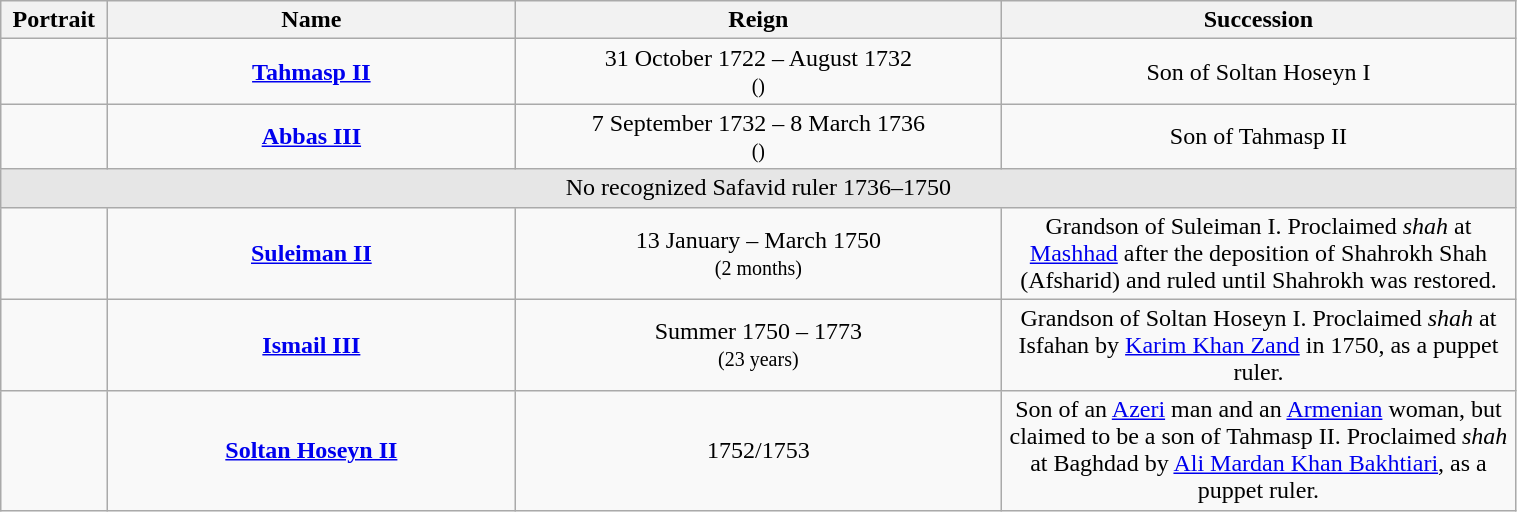<table class="wikitable" style="text-align:center; width:80%;">
<tr>
<th width="7%">Portrait</th>
<th width="27%">Name</th>
<th width="32%">Reign</th>
<th width="34%">Succession</th>
</tr>
<tr>
<td></td>
<td><strong><a href='#'>Tahmasp II</a></strong></td>
<td>31 October 1722 – August 1732<br><small>()</small></td>
<td>Son of Soltan Hoseyn I</td>
</tr>
<tr>
<td></td>
<td><strong><a href='#'>Abbas III</a></strong></td>
<td>7 September 1732 – 8 March 1736<br><small>()</small></td>
<td>Son of Tahmasp II</td>
</tr>
<tr>
<td colspan="4" style="background:#E6E6E6;">No recognized Safavid ruler 1736–1750</td>
</tr>
<tr>
<td></td>
<td><strong><a href='#'>Suleiman II</a></strong></td>
<td>13 January – March 1750<br><small>(2 months)</small></td>
<td>Grandson of Suleiman I. Proclaimed <em>shah</em> at <a href='#'>Mashhad</a> after the deposition of Shahrokh Shah (Afsharid) and ruled until Shahrokh was restored.</td>
</tr>
<tr>
<td></td>
<td><strong><a href='#'>Ismail III</a></strong></td>
<td>Summer 1750 – 1773<br><small>(23 years)</small></td>
<td>Grandson of Soltan Hoseyn I. Proclaimed <em>shah</em> at Isfahan by <a href='#'>Karim Khan Zand</a> in 1750, as a puppet ruler.</td>
</tr>
<tr>
<td></td>
<td><strong><a href='#'>Soltan Hoseyn II</a></strong></td>
<td>1752/1753</td>
<td>Son of an <a href='#'>Azeri</a> man and an <a href='#'>Armenian</a> woman, but claimed to be a son of Tahmasp II. Proclaimed <em>shah</em> at Baghdad by <a href='#'>Ali Mardan Khan Bakhtiari</a>, as a puppet ruler.</td>
</tr>
</table>
